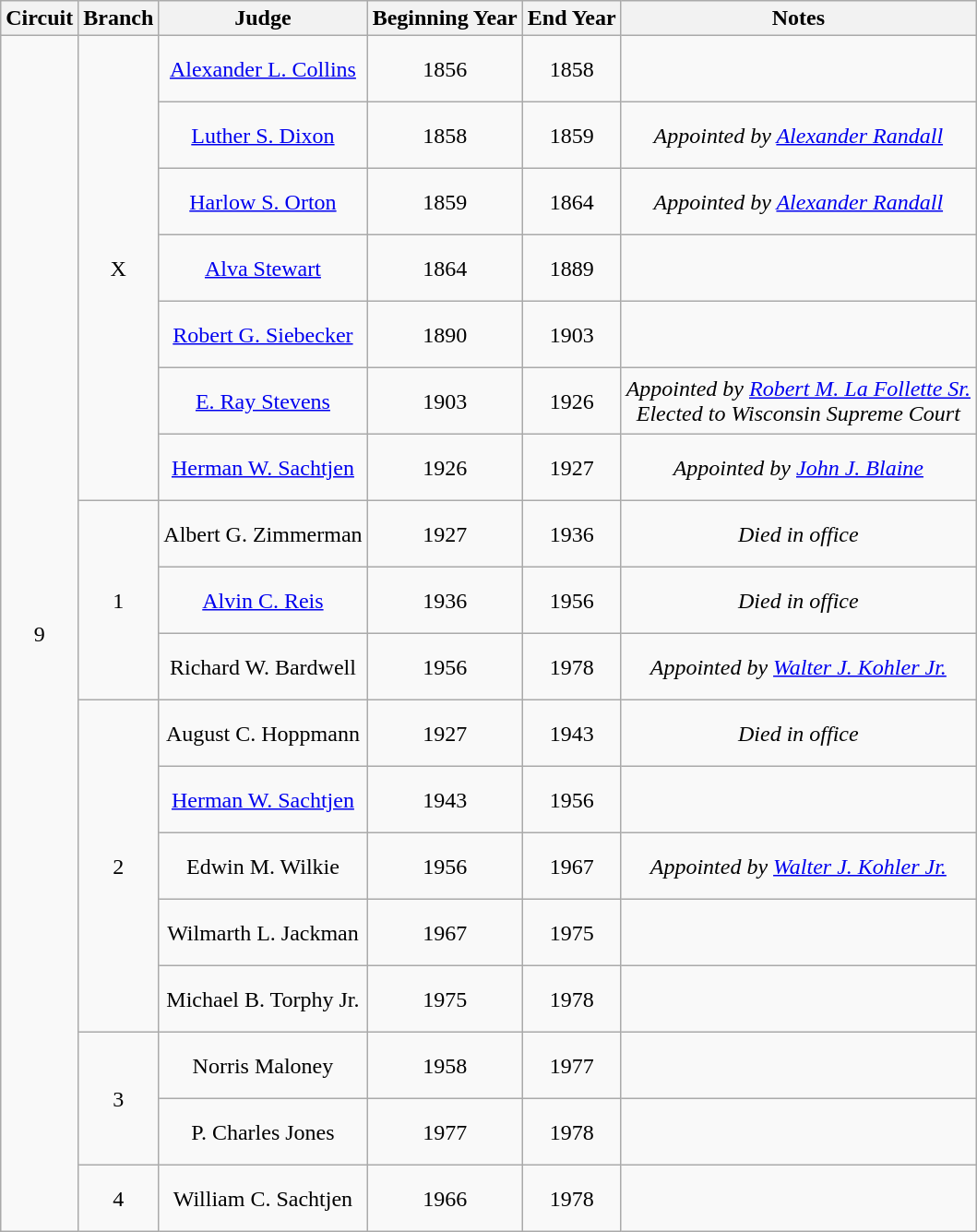<table class=wikitable style="text-align:center">
<tr>
<th>Circuit</th>
<th>Branch</th>
<th>Judge</th>
<th>Beginning Year</th>
<th>End Year</th>
<th>Notes</th>
</tr>
<tr style="height:3em">
<td rowspan="18">9</td>
<td rowspan="7">X</td>
<td><a href='#'>Alexander L. Collins</a></td>
<td>1856</td>
<td>1858</td>
<td></td>
</tr>
<tr style="height:3em">
<td><a href='#'>Luther S. Dixon</a></td>
<td>1858</td>
<td>1859</td>
<td><em>Appointed by <a href='#'>Alexander Randall</a></em></td>
</tr>
<tr style="height:3em">
<td><a href='#'>Harlow S. Orton</a></td>
<td>1859</td>
<td>1864</td>
<td><em>Appointed by <a href='#'>Alexander Randall</a></em></td>
</tr>
<tr style="height:3em">
<td><a href='#'>Alva Stewart</a></td>
<td>1864</td>
<td>1889</td>
<td></td>
</tr>
<tr style="height:3em">
<td><a href='#'>Robert G. Siebecker</a></td>
<td>1890</td>
<td>1903</td>
<td></td>
</tr>
<tr style="height:3em">
<td><a href='#'>E. Ray Stevens</a></td>
<td>1903</td>
<td>1926</td>
<td><em>Appointed by <a href='#'>Robert M. La Follette Sr.</a></em><br><em>Elected to Wisconsin Supreme Court</em></td>
</tr>
<tr style="height:3em">
<td><a href='#'>Herman W. Sachtjen</a></td>
<td>1926</td>
<td>1927</td>
<td><em>Appointed by <a href='#'>John J. Blaine</a></em></td>
</tr>
<tr style="height:3em">
<td rowspan="3">1</td>
<td>Albert G. Zimmerman</td>
<td>1927</td>
<td>1936</td>
<td><em>Died in office</em></td>
</tr>
<tr style="height:3em">
<td><a href='#'>Alvin C. Reis</a></td>
<td>1936</td>
<td>1956</td>
<td><em>Died in office</em></td>
</tr>
<tr style="height:3em">
<td>Richard W. Bardwell</td>
<td>1956</td>
<td>1978</td>
<td><em>Appointed by <a href='#'>Walter J. Kohler Jr.</a></em></td>
</tr>
<tr style="height:3em">
<td rowspan="5">2</td>
<td>August C. Hoppmann</td>
<td>1927</td>
<td>1943</td>
<td><em>Died in office</em></td>
</tr>
<tr style="height:3em">
<td><a href='#'>Herman W. Sachtjen</a></td>
<td>1943</td>
<td>1956</td>
<td></td>
</tr>
<tr style="height:3em">
<td>Edwin M. Wilkie</td>
<td>1956</td>
<td>1967</td>
<td><em>Appointed by <a href='#'>Walter J. Kohler Jr.</a></em></td>
</tr>
<tr style="height:3em">
<td>Wilmarth L. Jackman</td>
<td>1967</td>
<td>1975</td>
<td></td>
</tr>
<tr style="height:3em">
<td>Michael B. Torphy Jr.</td>
<td>1975</td>
<td>1978</td>
<td></td>
</tr>
<tr style="height:3em">
<td rowspan="2">3</td>
<td>Norris Maloney</td>
<td>1958</td>
<td>1977</td>
<td></td>
</tr>
<tr style="height:3em">
<td>P. Charles Jones</td>
<td>1977</td>
<td>1978</td>
<td></td>
</tr>
<tr style="height:3em">
<td>4</td>
<td>William C. Sachtjen</td>
<td>1966</td>
<td>1978</td>
<td></td>
</tr>
</table>
